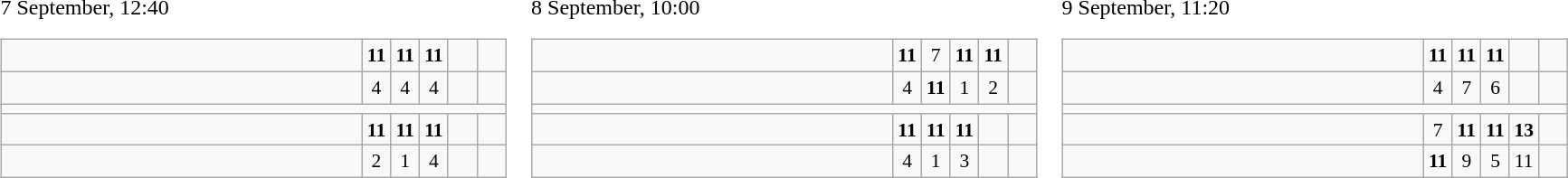<table>
<tr>
<td>7 September, 12:40<br><table class="wikitable" style="text-align:center; font-size:90%;">
<tr>
<td style="width:18em; text-align:left;"><strong></strong></td>
<td style="width:1em"><strong>11</strong></td>
<td style="width:1em"><strong>11</strong></td>
<td style="width:1em"><strong>11</strong></td>
<td style="width:1em"></td>
<td style="width:1em"></td>
</tr>
<tr>
<td style="text-align:left;"></td>
<td>4</td>
<td>4</td>
<td>4</td>
<td></td>
<td></td>
</tr>
<tr>
<td colspan="6"></td>
</tr>
<tr>
<td style="text-align:left;"><strong></strong></td>
<td><strong>11</strong></td>
<td><strong>11</strong></td>
<td><strong>11</strong></td>
<td></td>
<td></td>
</tr>
<tr>
<td style="text-align:left;"></td>
<td>2</td>
<td>1</td>
<td>4</td>
<td></td>
<td></td>
</tr>
</table>
</td>
<td>8 September, 10:00<br><table class="wikitable" style="text-align:center; font-size:90%;">
<tr>
<td style="width:18em; text-align:left;"><strong></strong></td>
<td style="width:1em"><strong>11</strong></td>
<td style="width:1em">7</td>
<td style="width:1em"><strong>11</strong></td>
<td style="width:1em"><strong>11</strong></td>
<td style="width:1em"></td>
</tr>
<tr>
<td style="text-align:left;"></td>
<td>4</td>
<td><strong>11</strong></td>
<td>1</td>
<td>2</td>
<td></td>
</tr>
<tr>
<td colspan="6"></td>
</tr>
<tr>
<td style="text-align:left;"><strong></strong></td>
<td><strong>11</strong></td>
<td><strong>11</strong></td>
<td><strong>11</strong></td>
<td></td>
<td></td>
</tr>
<tr>
<td style="text-align:left;"></td>
<td>4</td>
<td>1</td>
<td>3</td>
<td></td>
<td></td>
</tr>
</table>
</td>
<td>9 September, 11:20<br><table class="wikitable" style="text-align:center; font-size:90%;">
<tr>
<td style="width:18em; text-align:left;"><strong></strong></td>
<td style="width:1em"><strong>11</strong></td>
<td style="width:1em"><strong>11</strong></td>
<td style="width:1em"><strong>11</strong></td>
<td style="width:1em"></td>
<td style="width:1em"></td>
</tr>
<tr>
<td style="text-align:left;"></td>
<td>4</td>
<td>7</td>
<td>6</td>
<td></td>
<td></td>
</tr>
<tr>
<td colspan="6"></td>
</tr>
<tr>
<td style="text-align:left;"><strong></strong></td>
<td>7</td>
<td><strong>11</strong></td>
<td><strong>11</strong></td>
<td><strong>13</strong></td>
<td></td>
</tr>
<tr>
<td style="text-align:left;"></td>
<td><strong>11</strong></td>
<td>9</td>
<td>5</td>
<td>11</td>
<td></td>
</tr>
</table>
</td>
</tr>
</table>
